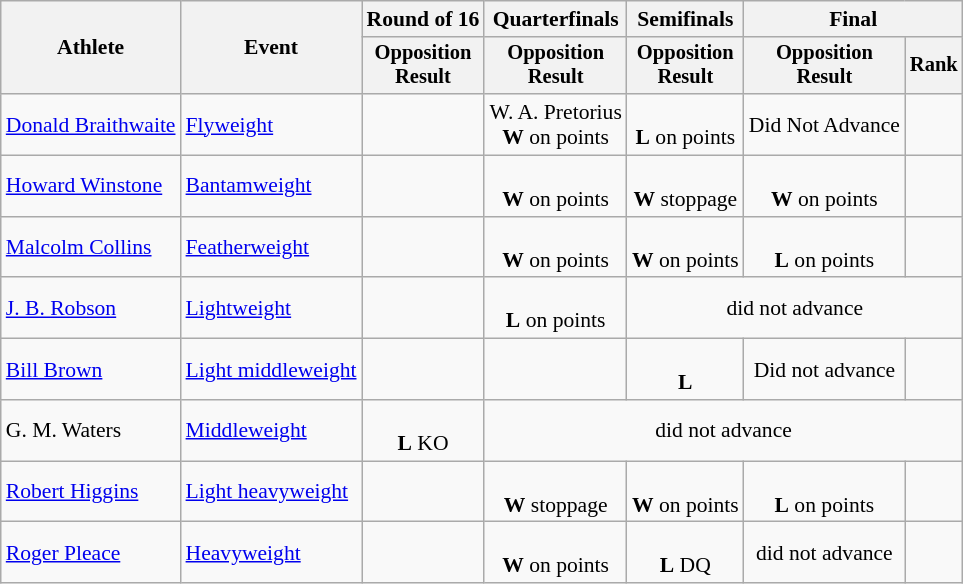<table class="wikitable" style="font-size:90%;">
<tr>
<th rowspan=2>Athlete</th>
<th rowspan=2>Event</th>
<th>Round of 16</th>
<th>Quarterfinals</th>
<th>Semifinals</th>
<th colspan=2>Final</th>
</tr>
<tr style="font-size:95%">
<th>Opposition<br>Result</th>
<th>Opposition<br>Result</th>
<th>Opposition<br>Result</th>
<th>Opposition<br>Result</th>
<th>Rank</th>
</tr>
<tr align=center>
<td align=left><a href='#'>Donald Braithwaite</a></td>
<td align=left><a href='#'>Flyweight</a></td>
<td></td>
<td> W. A. Pretorius<br><strong>W</strong> on points</td>
<td><br><strong>L</strong> on points</td>
<td>Did Not Advance</td>
<td></td>
</tr>
<tr align=center>
<td align=left><a href='#'>Howard Winstone</a></td>
<td align=left><a href='#'>Bantamweight</a></td>
<td></td>
<td><br><strong>W</strong> on points</td>
<td><br><strong>W</strong> stoppage</td>
<td><br><strong>W</strong> on points</td>
<td></td>
</tr>
<tr align=center>
<td align=left><a href='#'>Malcolm Collins</a></td>
<td align=left><a href='#'>Featherweight</a></td>
<td></td>
<td><br><strong>W</strong> on points</td>
<td><br><strong>W</strong> on points</td>
<td><br><strong>L</strong> on points</td>
<td></td>
</tr>
<tr align=center>
<td align=left><a href='#'>J. B. Robson</a></td>
<td align=left><a href='#'>Lightweight</a></td>
<td></td>
<td><br><strong>L</strong> on points</td>
<td colspan=3>did not advance</td>
</tr>
<tr align=center>
<td align=left><a href='#'>Bill Brown</a></td>
<td align=left><a href='#'>Light middleweight</a></td>
<td></td>
<td></td>
<td><br><strong>L</strong></td>
<td>Did not advance</td>
<td></td>
</tr>
<tr align=center>
<td align=left>G. M. Waters</td>
<td align=left><a href='#'>Middleweight</a></td>
<td><br><strong>L</strong> KO</td>
<td colspan=4>did not advance</td>
</tr>
<tr align=center>
<td align=left><a href='#'>Robert Higgins</a></td>
<td align=left><a href='#'>Light heavyweight</a></td>
<td></td>
<td><br><strong>W</strong> stoppage</td>
<td><br><strong>W</strong> on points</td>
<td><br><strong>L</strong> on points</td>
<td></td>
</tr>
<tr align=center>
<td align=left><a href='#'>Roger Pleace</a></td>
<td align=left><a href='#'>Heavyweight</a></td>
<td></td>
<td><br><strong>W</strong> on points</td>
<td><br><strong>L</strong> DQ</td>
<td colspan=1>did not advance</td>
<td></td>
</tr>
</table>
